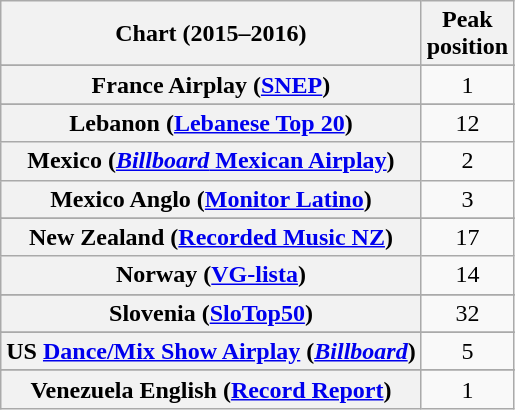<table class="wikitable sortable plainrowheaders" style="text-align:center">
<tr>
<th>Chart (2015–2016)</th>
<th>Peak<br>position</th>
</tr>
<tr>
</tr>
<tr>
</tr>
<tr>
</tr>
<tr>
</tr>
<tr>
</tr>
<tr>
</tr>
<tr>
</tr>
<tr>
</tr>
<tr>
</tr>
<tr>
</tr>
<tr>
</tr>
<tr>
</tr>
<tr>
<th scope="row">France Airplay (<a href='#'>SNEP</a>)</th>
<td style="text-align:center;">1</td>
</tr>
<tr>
</tr>
<tr>
</tr>
<tr>
</tr>
<tr>
</tr>
<tr>
</tr>
<tr>
</tr>
<tr>
</tr>
<tr>
<th scope="row">Lebanon (<a href='#'>Lebanese Top 20</a>)</th>
<td>12</td>
</tr>
<tr>
<th scope="row">Mexico (<a href='#'><em>Billboard</em> Mexican Airplay</a>)</th>
<td>2</td>
</tr>
<tr>
<th scope="row">Mexico Anglo (<a href='#'>Monitor Latino</a>)</th>
<td>3</td>
</tr>
<tr>
</tr>
<tr>
</tr>
<tr>
<th scope="row">New Zealand (<a href='#'>Recorded Music NZ</a>)</th>
<td>17</td>
</tr>
<tr>
<th scope="row">Norway (<a href='#'>VG-lista</a>)</th>
<td>14</td>
</tr>
<tr>
</tr>
<tr>
</tr>
<tr>
</tr>
<tr>
</tr>
<tr>
<th scope="row">Slovenia (<a href='#'>SloTop50</a>)</th>
<td>32</td>
</tr>
<tr>
</tr>
<tr>
</tr>
<tr>
</tr>
<tr>
</tr>
<tr>
</tr>
<tr>
</tr>
<tr>
</tr>
<tr>
<th scope="row">US <a href='#'>Dance/Mix Show Airplay</a> (<a href='#'><em>Billboard</em></a>)</th>
<td>5</td>
</tr>
<tr>
</tr>
<tr>
<th scope="row">Venezuela English (<a href='#'>Record Report</a>)</th>
<td>1</td>
</tr>
</table>
